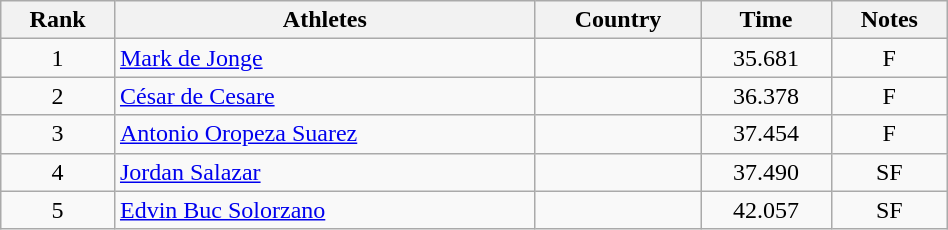<table class="wikitable" width=50% style="text-align:center">
<tr>
<th>Rank</th>
<th>Athletes</th>
<th>Country</th>
<th>Time</th>
<th>Notes</th>
</tr>
<tr>
<td>1</td>
<td align=left><a href='#'>Mark de Jonge</a></td>
<td align=left></td>
<td>35.681</td>
<td>F</td>
</tr>
<tr>
<td>2</td>
<td align=left><a href='#'>César de Cesare</a></td>
<td align=left></td>
<td>36.378</td>
<td>F</td>
</tr>
<tr>
<td>3</td>
<td align=left><a href='#'>Antonio Oropeza Suarez</a></td>
<td align=left></td>
<td>37.454</td>
<td>F</td>
</tr>
<tr>
<td>4</td>
<td align=left><a href='#'>Jordan Salazar</a></td>
<td align=left></td>
<td>37.490</td>
<td>SF</td>
</tr>
<tr>
<td>5</td>
<td align=left><a href='#'>Edvin Buc Solorzano</a></td>
<td align=left></td>
<td>42.057</td>
<td>SF</td>
</tr>
</table>
